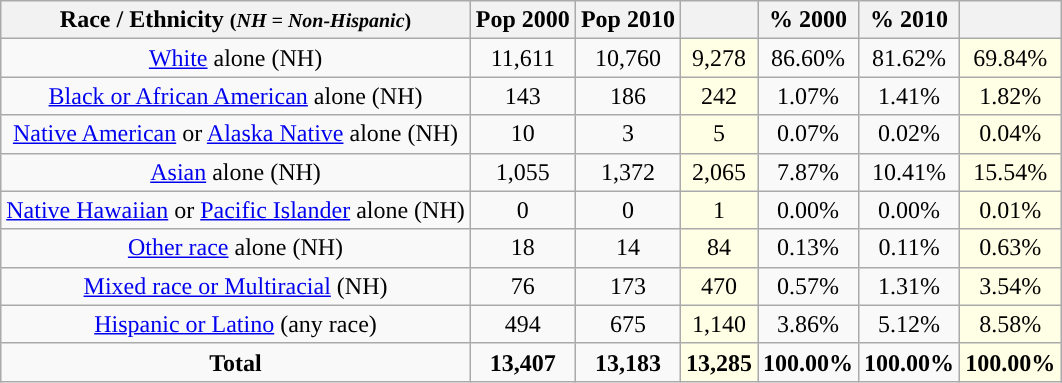<table class="wikitable" style="text-align:center;">
<tr>
<th>Race / Ethnicity <small>(<em>NH = Non-Hispanic</em>)</small></th>
<th>Pop 2000</th>
<th>Pop 2010</th>
<th></th>
<th>% 2000</th>
<th>% 2010</th>
<th></th>
</tr>
<tr>
<td><a href='#'>White</a> alone (NH)</td>
<td>11,611</td>
<td>10,760</td>
<td style='background: #ffffe6;'>9,278</td>
<td>86.60%</td>
<td>81.62%</td>
<td style='background: #ffffe6;'>69.84%</td>
</tr>
<tr>
<td><a href='#'>Black or African American</a> alone (NH)</td>
<td>143</td>
<td>186</td>
<td style='background: #ffffe6;'>242</td>
<td>1.07%</td>
<td>1.41%</td>
<td style='background: #ffffe6;'>1.82%</td>
</tr>
<tr>
<td><a href='#'>Native American</a> or <a href='#'>Alaska Native</a> alone (NH)</td>
<td>10</td>
<td>3</td>
<td style='background: #ffffe6;'>5</td>
<td>0.07%</td>
<td>0.02%</td>
<td style='background: #ffffe6;'>0.04%</td>
</tr>
<tr>
<td><a href='#'>Asian</a> alone (NH)</td>
<td>1,055</td>
<td>1,372</td>
<td style='background: #ffffe6;'>2,065</td>
<td>7.87%</td>
<td>10.41%</td>
<td style='background: #ffffe6;'>15.54%</td>
</tr>
<tr>
<td><a href='#'>Native Hawaiian</a> or <a href='#'>Pacific Islander</a> alone (NH)</td>
<td>0</td>
<td>0</td>
<td style='background: #ffffe6;'>1</td>
<td>0.00%</td>
<td>0.00%</td>
<td style='background: #ffffe6;'>0.01%</td>
</tr>
<tr>
<td><a href='#'>Other race</a> alone (NH)</td>
<td>18</td>
<td>14</td>
<td style='background: #ffffe6;'>84</td>
<td>0.13%</td>
<td>0.11%</td>
<td style='background: #ffffe6;'>0.63%</td>
</tr>
<tr>
<td><a href='#'>Mixed race or Multiracial</a> (NH)</td>
<td>76</td>
<td>173</td>
<td style='background: #ffffe6;'>470</td>
<td>0.57%</td>
<td>1.31%</td>
<td style='background: #ffffe6;'>3.54%</td>
</tr>
<tr>
<td><a href='#'>Hispanic or Latino</a> (any race)</td>
<td>494</td>
<td>675</td>
<td style='background: #ffffe6;'>1,140</td>
<td>3.86%</td>
<td>5.12%</td>
<td style='background: #ffffe6;'>8.58%</td>
</tr>
<tr>
<td><strong>Total</strong></td>
<td><strong>13,407</strong></td>
<td><strong>13,183</strong></td>
<td style='background: #ffffe6;'><strong>13,285</strong></td>
<td><strong>100.00%</strong></td>
<td><strong>100.00%</strong></td>
<td style='background: #ffffe6;'><strong>100.00%</strong></td>
</tr>
</table>
